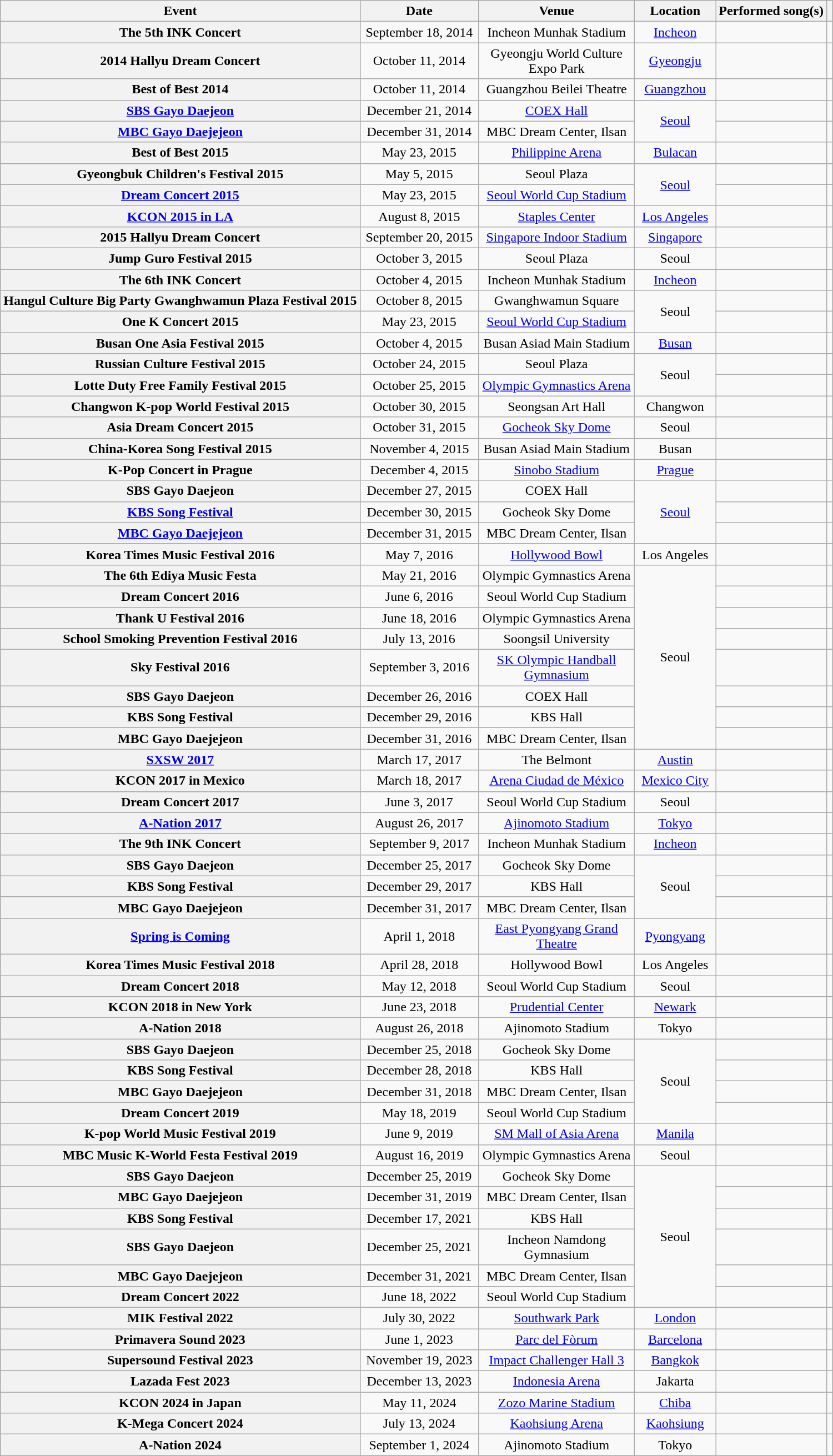<table class="wikitable sortable plainrowheaders" style="text-align:center;">
<tr>
<th>Event</th>
<th width="135">Date</th>
<th width="180">Venue</th>
<th width="90">Location</th>
<th class="unsortable">Performed song(s)</th>
<th class="unsortable"></th>
</tr>
<tr>
<th scope="row" style="text-align:center;">The 5th INK Concert</th>
<td>September 18, 2014</td>
<td>Incheon Munhak Stadium</td>
<td><a href='#'>Incheon</a></td>
<td></td>
</tr>
<tr>
<th scope="row" style="text-align:center;">2014 Hallyu Dream Concert</th>
<td>October 11, 2014</td>
<td>Gyeongju World Culture Expo Park</td>
<td><a href='#'>Gyeongju</a></td>
<td></td>
<td></td>
</tr>
<tr>
<th scope="row" style="text-align:center;">Best of Best 2014</th>
<td>October 11, 2014</td>
<td>Guangzhou Beilei Theatre</td>
<td><a href='#'>Guangzhou</a></td>
<td></td>
<td></td>
</tr>
<tr>
<th scope="row" style="text-align:center;"><a href='#'>SBS Gayo Daejeon</a></th>
<td>December 21, 2014</td>
<td><a href='#'>COEX Hall</a></td>
<td rowspan="2"><a href='#'>Seoul</a></td>
<td></td>
<td></td>
</tr>
<tr>
<th scope="row" style="text-align:center;"><a href='#'>MBC Gayo Daejejeon</a></th>
<td>December 31, 2014</td>
<td>MBC Dream Center, Ilsan</td>
<td></td>
<td></td>
</tr>
<tr>
<th scope="row" style="text-align:center;">Best of Best 2015</th>
<td>May 23, 2015</td>
<td><a href='#'>Philippine Arena</a></td>
<td><a href='#'>Bulacan</a></td>
<td></td>
<td></td>
</tr>
<tr>
<th scope="row" style="text-align:center;">Gyeongbuk Children's Festival 2015</th>
<td>May 5, 2015</td>
<td>Seoul Plaza</td>
<td rowspan="2"><a href='#'>Seoul</a></td>
<td></td>
<td></td>
</tr>
<tr>
<th scope="row" style="text-align:center;"><a href='#'>Dream Concert 2015</a></th>
<td>May 23, 2015</td>
<td><a href='#'>Seoul World Cup Stadium</a></td>
<td></td>
</tr>
<tr>
<th scope="row" style="text-align:center;"><a href='#'>KCON 2015 in LA</a></th>
<td>August 8, 2015</td>
<td><a href='#'>Staples Center</a></td>
<td><a href='#'>Los Angeles</a></td>
<td></td>
<td></td>
</tr>
<tr>
<th scope="row" style="text-align:center;">2015 Hallyu Dream Concert</th>
<td>September 20, 2015</td>
<td><a href='#'>Singapore Indoor Stadium</a></td>
<td><a href='#'>Singapore</a></td>
<td></td>
<td></td>
</tr>
<tr>
<th scope="row" style="text-align:center;">Jump Guro Festival 2015</th>
<td>October 3, 2015</td>
<td>Seoul Plaza</td>
<td>Seoul</td>
<td></td>
<td></td>
</tr>
<tr>
<th scope="row" style="text-align:center;">The 6th INK Concert</th>
<td>October 4, 2015</td>
<td>Incheon Munhak Stadium</td>
<td><a href='#'>Incheon</a></td>
<td></td>
<td></td>
</tr>
<tr>
<th scope="row" style="text-align:center;">Hangul Culture Big Party Gwanghwamun Plaza Festival 2015</th>
<td>October 8, 2015</td>
<td>Gwanghwamun Square</td>
<td rowspan="2">Seoul</td>
<td></td>
<td></td>
</tr>
<tr>
<th scope="row" style="text-align:center;">One K Concert 2015</th>
<td>May 23, 2015</td>
<td><a href='#'>Seoul World Cup Stadium</a></td>
<td></td>
<td></td>
</tr>
<tr>
<th scope="row" style="text-align:center;">Busan One Asia Festival 2015</th>
<td>October 4, 2015</td>
<td>Busan Asiad Main Stadium</td>
<td><a href='#'>Busan</a></td>
<td></td>
<td></td>
</tr>
<tr>
<th scope="row" style="text-align:center;">Russian Culture Festival 2015</th>
<td>October 24, 2015</td>
<td>Seoul Plaza</td>
<td rowspan="2">Seoul</td>
<td></td>
<td></td>
</tr>
<tr>
<th scope="row" style="text-align:center;">Lotte Duty Free Family Festival 2015</th>
<td>October 25, 2015</td>
<td><a href='#'>Olympic Gymnastics Arena</a></td>
<td></td>
<td></td>
</tr>
<tr>
<th scope="row" style="text-align:center;">Changwon K-pop World Festival 2015</th>
<td>October 30, 2015</td>
<td>Seongsan Art Hall</td>
<td>Changwon</td>
<td></td>
<td></td>
</tr>
<tr>
<th scope="row" style="text-align:center;">Asia Dream Concert 2015</th>
<td>October 31, 2015</td>
<td><a href='#'>Gocheok Sky Dome</a></td>
<td>Seoul</td>
<td></td>
<td></td>
</tr>
<tr>
<th scope="row" style="text-align:center;">China-Korea Song Festival 2015</th>
<td>November 4, 2015</td>
<td>Busan Asiad Main Stadium</td>
<td>Busan</td>
<td></td>
<td></td>
</tr>
<tr>
<th scope="row" style="text-align:center;">K-Pop Concert in Prague</th>
<td>December 4, 2015</td>
<td><a href='#'>Sinobo Stadium</a></td>
<td><a href='#'>Prague</a></td>
<td></td>
<td></td>
</tr>
<tr>
<th scope="row" style="text-align:center;">SBS Gayo Daejeon</th>
<td>December 27, 2015</td>
<td>COEX Hall</td>
<td rowspan="3"><a href='#'>Seoul</a></td>
<td></td>
<td></td>
</tr>
<tr>
<th scope="row" style="text-align:center;"><a href='#'>KBS Song Festival</a></th>
<td>December 30, 2015</td>
<td>Gocheok Sky Dome</td>
<td></td>
<td></td>
</tr>
<tr>
<th scope="row" style="text-align:center;"><a href='#'>MBC Gayo Daejejeon</a></th>
<td>December 31, 2015</td>
<td>MBC Dream Center, Ilsan</td>
<td></td>
<td></td>
</tr>
<tr>
<th scope="row" style="text-align:center;">Korea Times Music Festival 2016</th>
<td>May 7, 2016</td>
<td><a href='#'>Hollywood Bowl</a></td>
<td>Los Angeles</td>
<td></td>
<td></td>
</tr>
<tr>
<th scope="row" style="text-align:center;">The 6th Ediya Music Festa</th>
<td>May 21, 2016</td>
<td>Olympic Gymnastics Arena</td>
<td rowspan="8">Seoul</td>
<td></td>
<td></td>
</tr>
<tr>
<th scope="row" style="text-align:center;">Dream Concert 2016</th>
<td>June 6, 2016</td>
<td>Seoul World Cup Stadium</td>
<td></td>
</tr>
<tr>
<th scope="row" style="text-align:center;">Thank U Festival 2016</th>
<td>June 18, 2016</td>
<td>Olympic Gymnastics Arena</td>
<td></td>
<td></td>
</tr>
<tr>
<th scope="row" style="text-align:center;">School Smoking Prevention Festival 2016</th>
<td>July 13, 2016</td>
<td>Soongsil University</td>
<td></td>
<td></td>
</tr>
<tr>
<th scope="row" style="text-align:center;">Sky Festival 2016</th>
<td>September 3, 2016</td>
<td><a href='#'>SK Olympic Handball Gymnasium</a></td>
<td></td>
<td></td>
</tr>
<tr>
<th scope="row" style="text-align:center;">SBS Gayo Daejeon</th>
<td>December 26, 2016</td>
<td>COEX Hall</td>
<td></td>
<td></td>
</tr>
<tr>
<th scope="row" style="text-align:center;">KBS Song Festival</th>
<td>December 29, 2016</td>
<td>KBS Hall</td>
<td></td>
<td></td>
</tr>
<tr>
<th scope="row" style="text-align:center;">MBC Gayo Daejejeon</th>
<td>December 31, 2016</td>
<td>MBC Dream Center, Ilsan</td>
<td></td>
<td></td>
</tr>
<tr>
<th scope="row" style="text-align:center;"><a href='#'>SXSW 2017</a></th>
<td>March 17, 2017</td>
<td>The Belmont</td>
<td><a href='#'>Austin</a></td>
<td></td>
<td></td>
</tr>
<tr>
<th scope="row" style="text-align:center;">KCON 2017 in Mexico</th>
<td>March 18, 2017</td>
<td><a href='#'>Arena Ciudad de México</a></td>
<td><a href='#'>Mexico City</a></td>
<td></td>
<td></td>
</tr>
<tr>
<th scope="row" style="text-align:center;">Dream Concert 2017</th>
<td>June 3, 2017</td>
<td>Seoul World Cup Stadium</td>
<td>Seoul</td>
<td></td>
<td></td>
</tr>
<tr>
<th scope="row" style="text-align:center;"><a href='#'>A-Nation 2017</a></th>
<td>August 26, 2017</td>
<td><a href='#'>Ajinomoto Stadium</a></td>
<td><a href='#'>Tokyo</a></td>
<td></td>
<td></td>
</tr>
<tr>
<th scope="row" style="text-align:center;">The 9th INK Concert</th>
<td>September 9, 2017</td>
<td>Incheon Munhak Stadium</td>
<td><a href='#'>Incheon</a></td>
<td></td>
<td></td>
</tr>
<tr>
<th scope="row" style="text-align:center;">SBS Gayo Daejeon</th>
<td>December 25, 2017</td>
<td>Gocheok Sky Dome</td>
<td rowspan="3">Seoul</td>
<td></td>
<td></td>
</tr>
<tr>
<th scope="row" style="text-align:center;">KBS Song Festival</th>
<td>December 29, 2017</td>
<td>KBS Hall</td>
<td></td>
<td></td>
</tr>
<tr>
<th scope="row" style="text-align:center;">MBC Gayo Daejejeon</th>
<td>December 31, 2017</td>
<td>MBC Dream Center, Ilsan</td>
<td></td>
<td></td>
</tr>
<tr>
<th scope="row" style="text-align:center;"><a href='#'>Spring is Coming</a></th>
<td>April 1, 2018</td>
<td><a href='#'>East Pyongyang Grand Theatre</a></td>
<td><a href='#'>Pyongyang</a></td>
<td></td>
<td></td>
</tr>
<tr>
<th scope="row" style="text-align:center;">Korea Times Music Festival 2018</th>
<td>April 28, 2018</td>
<td>Hollywood Bowl</td>
<td>Los Angeles</td>
<td></td>
<td></td>
</tr>
<tr>
<th scope="row" style="text-align:center;">Dream Concert 2018</th>
<td>May 12, 2018</td>
<td>Seoul World Cup Stadium</td>
<td>Seoul</td>
<td></td>
<td></td>
</tr>
<tr>
<th scope="row" style="text-align:center;">KCON 2018 in New York</th>
<td>June 23, 2018</td>
<td><a href='#'>Prudential Center</a></td>
<td><a href='#'>Newark</a></td>
<td></td>
<td></td>
</tr>
<tr>
<th scope="row" style="text-align:center;">A-Nation 2018</th>
<td>August 26, 2018</td>
<td>Ajinomoto Stadium</td>
<td>Tokyo</td>
<td></td>
<td></td>
</tr>
<tr>
<th scope="row" style="text-align:center;">SBS Gayo Daejeon</th>
<td>December 25, 2018</td>
<td>Gocheok Sky Dome</td>
<td rowspan="4">Seoul</td>
<td></td>
<td></td>
</tr>
<tr>
<th scope="row" style="text-align:center;">KBS Song Festival</th>
<td>December 28, 2018</td>
<td>KBS Hall</td>
<td></td>
<td></td>
</tr>
<tr>
<th scope="row" style="text-align:center;">MBC Gayo Daejejeon</th>
<td>December 31, 2018</td>
<td>MBC Dream Center, Ilsan</td>
<td></td>
<td></td>
</tr>
<tr>
<th scope="row" style="text-align:center;">Dream Concert 2019</th>
<td>May 18, 2019</td>
<td>Seoul World Cup Stadium</td>
<td></td>
<td></td>
</tr>
<tr>
<th scope="row" style="text-align:center;">K-pop World Music Festival 2019</th>
<td>June 9, 2019</td>
<td><a href='#'>SM Mall of Asia Arena</a></td>
<td><a href='#'>Manila</a></td>
<td></td>
<td></td>
</tr>
<tr>
<th scope="row" style="text-align:center;">MBC Music K-World Festa Festival 2019</th>
<td>August 16, 2019</td>
<td>Olympic Gymnastics Arena</td>
<td>Seoul</td>
<td></td>
<td></td>
</tr>
<tr>
<th scope="row" style="text-align:center;">SBS Gayo Daejeon</th>
<td>December 25, 2019</td>
<td>Gocheok Sky Dome</td>
<td rowspan="6">Seoul</td>
<td></td>
<td></td>
</tr>
<tr>
<th scope="row" style="text-align:center;">MBC Gayo Daejejeon</th>
<td>December 31, 2019</td>
<td>MBC Dream Center, Ilsan</td>
<td></td>
<td></td>
</tr>
<tr>
<th scope="row" style="text-align:center;">KBS Song Festival</th>
<td>December 17, 2021</td>
<td>KBS Hall</td>
<td></td>
<td></td>
</tr>
<tr>
<th scope="row" style="text-align:center;">SBS Gayo Daejeon</th>
<td>December 25, 2021</td>
<td>Incheon Namdong Gymnasium</td>
<td></td>
<td></td>
</tr>
<tr>
<th scope="row" style="text-align:center;">MBC Gayo Daejejeon</th>
<td>December 31, 2021</td>
<td>MBC Dream Center, Ilsan</td>
<td></td>
<td></td>
</tr>
<tr>
<th scope="row" style="text-align:center;">Dream Concert 2022</th>
<td>June 18, 2022</td>
<td>Seoul World Cup Stadium</td>
<td></td>
<td></td>
</tr>
<tr>
<th scope="row" style="text-align:center;">MIK Festival 2022</th>
<td>July 30, 2022</td>
<td><a href='#'>Southwark Park</a></td>
<td><a href='#'>London</a></td>
<td></td>
<td></td>
</tr>
<tr>
<th scope="row" style="text-align:center;">Primavera Sound 2023</th>
<td>June 1, 2023</td>
<td><a href='#'>Parc del Fòrum</a></td>
<td><a href='#'>Barcelona</a></td>
<td></td>
<td></td>
</tr>
<tr>
<th scope="row" style="text-align:center;">Supersound Festival 2023</th>
<td>November 19, 2023</td>
<td><a href='#'>Impact Challenger Hall 3</a></td>
<td><a href='#'>Bangkok</a></td>
<td></td>
<td></td>
</tr>
<tr>
<th scope="row" style="text-align:center;">Lazada Fest 2023</th>
<td>December 13, 2023</td>
<td><a href='#'>Indonesia Arena</a></td>
<td>Jakarta</td>
<td></td>
<td></td>
</tr>
<tr>
<th scope="row" style="text-align:center;">KCON 2024 in Japan</th>
<td>May 11, 2024</td>
<td><a href='#'>Zozo Marine Stadium</a></td>
<td><a href='#'>Chiba</a></td>
<td></td>
<td></td>
</tr>
<tr>
<th scope="row" style="text-align:center;">K-Mega Concert 2024</th>
<td>July 13, 2024</td>
<td><a href='#'>Kaohsiung Arena</a></td>
<td><a href='#'>Kaohsiung</a></td>
<td></td>
<td></td>
</tr>
<tr>
<th scope="row" style="text-align:center;">A-Nation 2024</th>
<td>September 1, 2024</td>
<td>Ajinomoto Stadium</td>
<td>Tokyo</td>
<td></td>
<td></td>
</tr>
</table>
